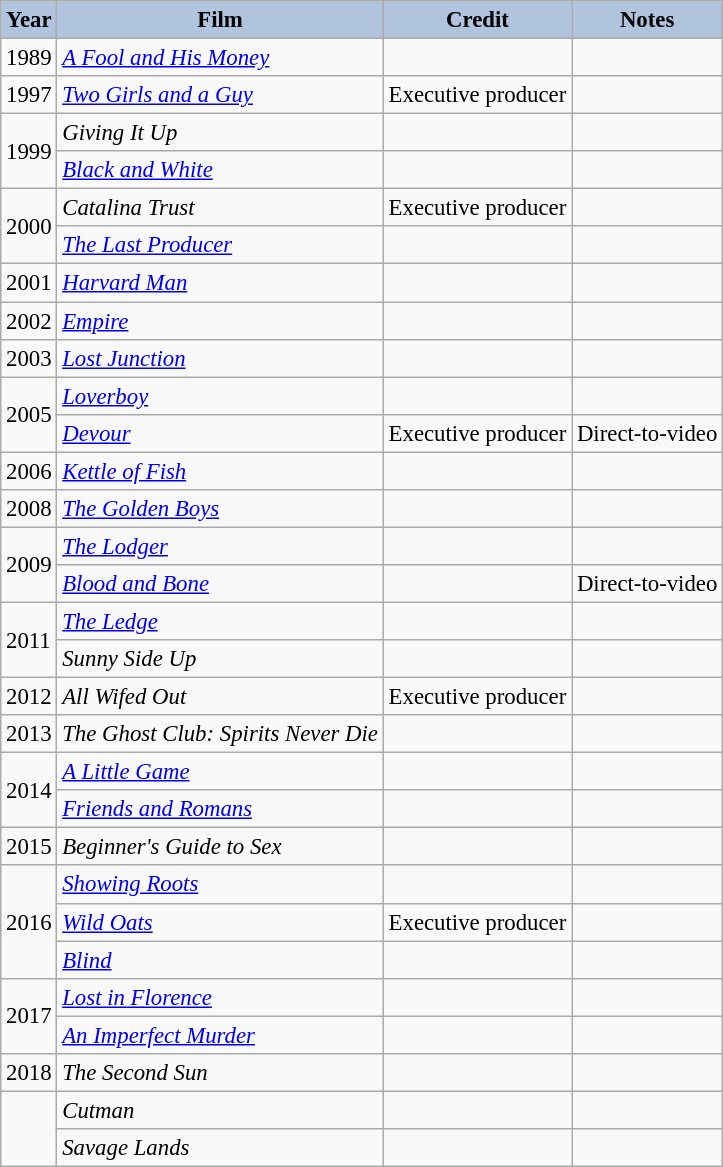<table class="wikitable" style="font-size:95%;">
<tr align="center">
<th style="background:#B0C4DE;">Year</th>
<th style="background:#B0C4DE;">Film</th>
<th style="background:#B0C4DE;">Credit</th>
<th style="background:#B0C4DE;">Notes</th>
</tr>
<tr>
<td>1989</td>
<td><em><a href='#'>A Fool and His Money</a></em></td>
<td></td>
<td></td>
</tr>
<tr>
<td>1997</td>
<td><em><a href='#'>Two Girls and a Guy</a></em></td>
<td>Executive producer</td>
<td></td>
</tr>
<tr>
<td rowspan=2>1999</td>
<td><em>Giving It Up</em></td>
<td></td>
<td></td>
</tr>
<tr>
<td><em><a href='#'>Black and White</a></em></td>
<td></td>
<td></td>
</tr>
<tr>
<td rowspan=2>2000</td>
<td><em>Catalina Trust</em></td>
<td>Executive producer</td>
<td></td>
</tr>
<tr>
<td><em><a href='#'>The Last Producer</a></em></td>
<td></td>
<td></td>
</tr>
<tr>
<td>2001</td>
<td><em><a href='#'>Harvard Man</a></em></td>
<td></td>
<td></td>
</tr>
<tr>
<td>2002</td>
<td><em><a href='#'>Empire</a></em></td>
<td></td>
<td></td>
</tr>
<tr>
<td>2003</td>
<td><em><a href='#'>Lost Junction</a></em></td>
<td></td>
<td></td>
</tr>
<tr>
<td rowspan=2>2005</td>
<td><em><a href='#'>Loverboy</a></em></td>
<td></td>
<td></td>
</tr>
<tr>
<td><em><a href='#'>Devour</a></em></td>
<td>Executive producer</td>
<td>Direct-to-video</td>
</tr>
<tr>
<td>2006</td>
<td><em><a href='#'>Kettle of Fish</a></em></td>
<td></td>
<td></td>
</tr>
<tr>
<td>2008</td>
<td><em><a href='#'>The Golden Boys</a></em></td>
<td></td>
<td></td>
</tr>
<tr>
<td rowspan=2>2009</td>
<td><em><a href='#'>The Lodger</a></em></td>
<td></td>
<td></td>
</tr>
<tr>
<td><em><a href='#'>Blood and Bone</a></em></td>
<td></td>
<td>Direct-to-video</td>
</tr>
<tr>
<td rowspan=2>2011</td>
<td><em><a href='#'>The Ledge</a></em></td>
<td></td>
<td></td>
</tr>
<tr>
<td><em>Sunny Side Up</em></td>
<td></td>
<td></td>
</tr>
<tr>
<td>2012</td>
<td><em>All Wifed Out</em></td>
<td>Executive producer</td>
<td></td>
</tr>
<tr>
<td>2013</td>
<td><em>The Ghost Club: Spirits Never Die</em></td>
<td></td>
<td></td>
</tr>
<tr>
<td rowspan=2>2014</td>
<td><em><a href='#'>A Little Game</a></em></td>
<td></td>
<td></td>
</tr>
<tr>
<td><em><a href='#'>Friends and Romans</a></em></td>
<td></td>
<td></td>
</tr>
<tr>
<td>2015</td>
<td><em>Beginner's Guide to Sex</em></td>
<td></td>
<td></td>
</tr>
<tr>
<td rowspan=3>2016</td>
<td><em><a href='#'>Showing Roots</a></em></td>
<td></td>
<td></td>
</tr>
<tr>
<td><em><a href='#'>Wild Oats</a></em></td>
<td>Executive producer</td>
<td></td>
</tr>
<tr>
<td><em><a href='#'>Blind</a></em></td>
<td></td>
<td></td>
</tr>
<tr>
<td rowspan=2>2017</td>
<td><em><a href='#'>Lost in Florence</a></em></td>
<td></td>
<td></td>
</tr>
<tr>
<td><em><a href='#'>An Imperfect Murder</a></em></td>
<td></td>
<td></td>
</tr>
<tr>
<td>2018</td>
<td><em>The Second Sun</em></td>
<td></td>
<td></td>
</tr>
<tr>
<td rowspan=2 style="text-align:center;"></td>
<td><em>Cutman</em></td>
<td></td>
<td></td>
</tr>
<tr>
<td><em>Savage Lands</em></td>
<td></td>
<td></td>
</tr>
</table>
